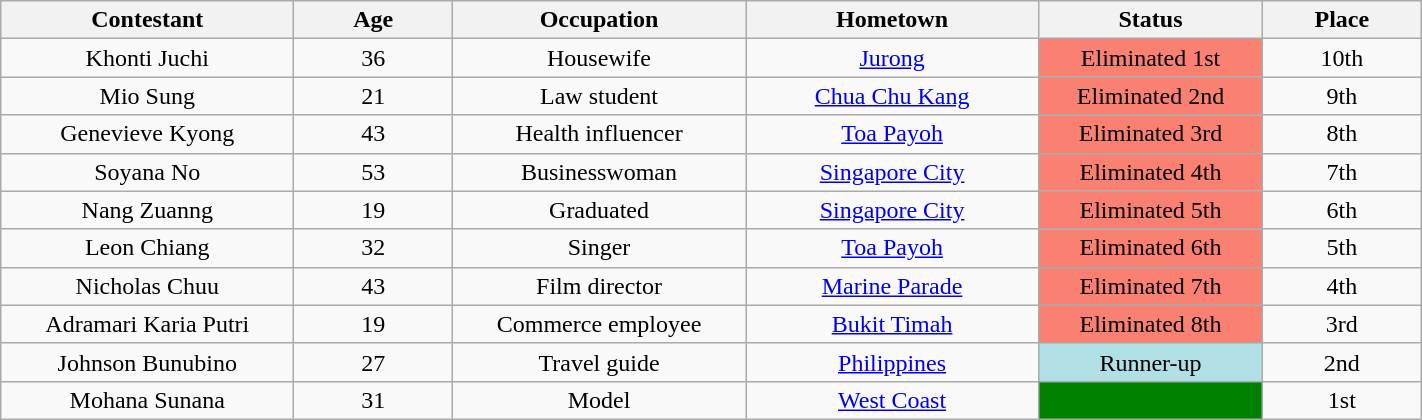<table class="wikitable" style="font-size:100%; width:75%; text-align:center;">
<tr>
<th width="14.4%">Contestant</th>
<th width="07.8%">Age</th>
<th width="14.4%">Occupation</th>
<th width="14.4%">Hometown</th>
<th width="11.0%">Status</th>
<th width="07.8%">Place</th>
</tr>
<tr>
<td>Khonti Juchi</td>
<td>36</td>
<td>Housewife</td>
<td><a href='#'>Jurong</a></td>
<td bgcolor=#fa8072>Eliminated 1st</td>
<td>10th</td>
</tr>
<tr>
<td>Mio Sung</td>
<td>21</td>
<td>Law student</td>
<td><a href='#'>Chua Chu Kang</a></td>
<td bgcolor=#fa8072>Eliminated 2nd</td>
<td>9th</td>
</tr>
<tr>
<td>Genevieve Kyong</td>
<td>43</td>
<td>Health influencer</td>
<td><a href='#'>Toa Payoh</a></td>
<td bgcolor=#fa8072>Eliminated 3rd</td>
<td>8th</td>
</tr>
<tr>
<td>Soyana No</td>
<td>53</td>
<td>Businesswoman</td>
<td><a href='#'>Singapore City</a></td>
<td bgcolor=#fa8072>Eliminated 4th</td>
<td>7th</td>
</tr>
<tr>
<td>Nang Zuanng</td>
<td>19</td>
<td>Graduated</td>
<td><a href='#'>Singapore City</a></td>
<td bgcolor=#fa8072>Eliminated 5th</td>
<td>6th</td>
</tr>
<tr>
<td>Leon Chiang</td>
<td>32</td>
<td>Singer</td>
<td><a href='#'>Toa Payoh</a></td>
<td bgcolor=#fa8072>Eliminated 6th</td>
<td>5th</td>
</tr>
<tr>
<td>Nicholas Chuu</td>
<td>43</td>
<td>Film director</td>
<td><a href='#'>Marine Parade</a></td>
<td bgcolor=#fa8072>Eliminated 7th</td>
<td>4th</td>
</tr>
<tr>
<td>Adramari Karia Putri</td>
<td>19</td>
<td>Commerce employee</td>
<td><a href='#'>Bukit Timah</a></td>
<td bgcolor=#fa8072>Eliminated 8th</td>
<td>3rd</td>
</tr>
<tr>
<td>Johnson Bunubino</td>
<td>27</td>
<td>Travel guide</td>
<td><a href='#'>Philippines</a></td>
<td bgcolor=#B0E0E6>Runner-up</td>
<td>2nd</td>
</tr>
<tr>
<td>Mohana Sunana</td>
<td>31</td>
<td>Model</td>
<td><a href='#'>West Coast</a></td>
<td bgcolor=green></td>
<td>1st</td>
</tr>
</table>
